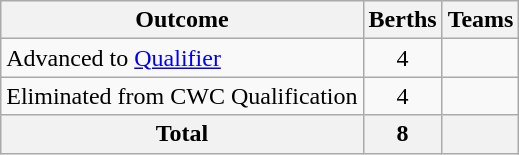<table class="wikitable">
<tr>
<th>Outcome</th>
<th>Berths</th>
<th>Teams</th>
</tr>
<tr>
<td>Advanced to <a href='#'>Qualifier</a></td>
<td style="text-align:center;">4</td>
<td></td>
</tr>
<tr>
<td>Eliminated from CWC Qualification</td>
<td style="text-align:center;">4</td>
<td></td>
</tr>
<tr>
<th>Total</th>
<th style="text-align:center;">8</th>
<th></th>
</tr>
</table>
